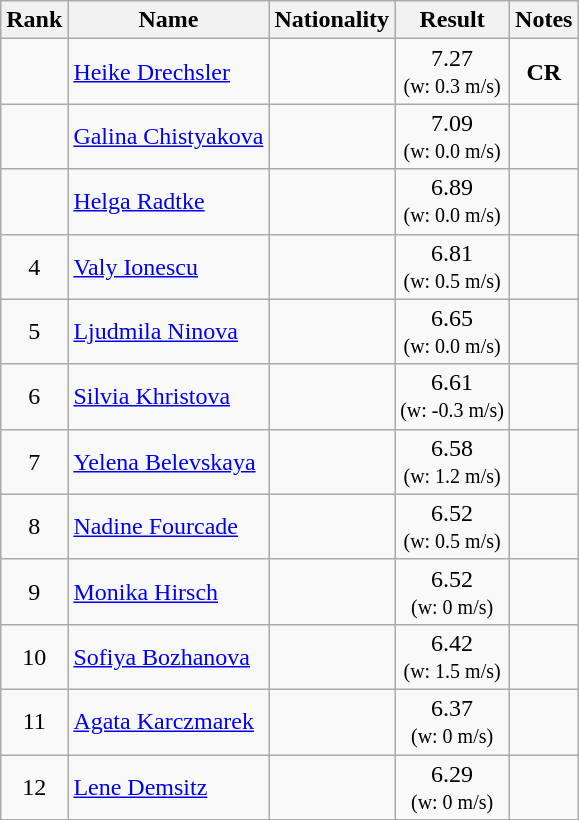<table class="wikitable sortable" style="text-align:center">
<tr>
<th>Rank</th>
<th>Name</th>
<th>Nationality</th>
<th>Result</th>
<th>Notes</th>
</tr>
<tr>
<td></td>
<td align=left><a href='#'>Heike Drechsler</a></td>
<td align=left></td>
<td>7.27<br><small>(w: 0.3 m/s)</small></td>
<td><strong>CR</strong></td>
</tr>
<tr>
<td></td>
<td align=left><a href='#'>Galina Chistyakova</a></td>
<td align=left></td>
<td>7.09<br><small>(w: 0.0 m/s)</small></td>
<td></td>
</tr>
<tr>
<td></td>
<td align=left><a href='#'>Helga Radtke</a></td>
<td align=left></td>
<td>6.89<br><small>(w: 0.0 m/s)</small></td>
<td></td>
</tr>
<tr>
<td>4</td>
<td align=left><a href='#'>Valy Ionescu</a></td>
<td align=left></td>
<td>6.81<br><small>(w: 0.5 m/s)</small></td>
<td></td>
</tr>
<tr>
<td>5</td>
<td align=left><a href='#'>Ljudmila Ninova</a></td>
<td align=left></td>
<td>6.65<br><small>(w: 0.0 m/s)</small></td>
<td></td>
</tr>
<tr>
<td>6</td>
<td align=left><a href='#'>Silvia Khristova</a></td>
<td align=left></td>
<td>6.61<br><small>(w: -0.3 m/s)</small></td>
<td></td>
</tr>
<tr>
<td>7</td>
<td align=left><a href='#'>Yelena Belevskaya</a></td>
<td align=left></td>
<td>6.58<br><small>(w: 1.2 m/s)</small></td>
<td></td>
</tr>
<tr>
<td>8</td>
<td align=left><a href='#'>Nadine Fourcade</a></td>
<td align=left></td>
<td>6.52<br><small>(w: 0.5 m/s)</small></td>
<td></td>
</tr>
<tr>
<td>9</td>
<td align=left><a href='#'>Monika Hirsch</a></td>
<td align=left></td>
<td>6.52<br><small>(w: 0 m/s)</small></td>
<td></td>
</tr>
<tr>
<td>10</td>
<td align=left><a href='#'>Sofiya Bozhanova</a></td>
<td align=left></td>
<td>6.42<br><small>(w: 1.5 m/s)</small></td>
<td></td>
</tr>
<tr>
<td>11</td>
<td align=left><a href='#'>Agata Karczmarek</a></td>
<td align=left></td>
<td>6.37<br><small>(w: 0 m/s)</small></td>
<td></td>
</tr>
<tr>
<td>12</td>
<td align=left><a href='#'>Lene Demsitz</a></td>
<td align=left></td>
<td>6.29<br><small>(w: 0 m/s)</small></td>
<td></td>
</tr>
</table>
